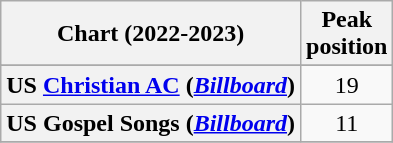<table class="wikitable plainrowheaders" style="text-align:center">
<tr>
<th scope="col">Chart (2022-2023)</th>
<th scope="col">Peak<br>position</th>
</tr>
<tr>
</tr>
<tr>
</tr>
<tr>
<th scope="row">US <a href='#'>Christian AC</a> (<em><a href='#'>Billboard</a></em>)</th>
<td>19</td>
</tr>
<tr>
<th scope="row">US Gospel Songs (<a href='#'><em>Billboard</em></a>)</th>
<td>11</td>
</tr>
<tr>
</tr>
</table>
